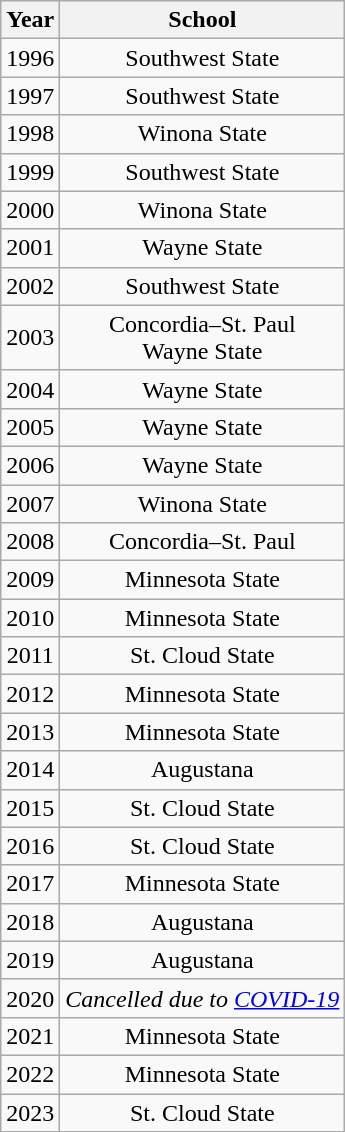<table class="wikitable" style="text-align:center">
<tr>
<th>Year</th>
<th>School</th>
</tr>
<tr>
<td>1996</td>
<td>Southwest State</td>
</tr>
<tr>
<td>1997</td>
<td>Southwest State</td>
</tr>
<tr>
<td>1998</td>
<td>Winona State</td>
</tr>
<tr>
<td>1999</td>
<td>Southwest State</td>
</tr>
<tr>
<td>2000</td>
<td>Winona State</td>
</tr>
<tr>
<td>2001</td>
<td>Wayne State</td>
</tr>
<tr>
<td>2002</td>
<td>Southwest State</td>
</tr>
<tr>
<td>2003</td>
<td>Concordia–St. Paul<br>Wayne State</td>
</tr>
<tr>
<td>2004</td>
<td>Wayne State</td>
</tr>
<tr>
<td>2005</td>
<td>Wayne State</td>
</tr>
<tr>
<td>2006</td>
<td>Wayne State</td>
</tr>
<tr>
<td>2007</td>
<td>Winona State</td>
</tr>
<tr>
<td>2008</td>
<td>Concordia–St. Paul</td>
</tr>
<tr>
<td>2009</td>
<td>Minnesota State</td>
</tr>
<tr>
<td>2010</td>
<td>Minnesota State</td>
</tr>
<tr>
<td>2011</td>
<td>St. Cloud State</td>
</tr>
<tr>
<td>2012</td>
<td>Minnesota State</td>
</tr>
<tr>
<td>2013</td>
<td>Minnesota State</td>
</tr>
<tr>
<td>2014</td>
<td>Augustana</td>
</tr>
<tr>
<td>2015</td>
<td>St. Cloud State</td>
</tr>
<tr>
<td>2016</td>
<td>St. Cloud State</td>
</tr>
<tr>
<td>2017</td>
<td>Minnesota State</td>
</tr>
<tr>
<td>2018</td>
<td>Augustana</td>
</tr>
<tr>
<td>2019</td>
<td>Augustana</td>
</tr>
<tr>
<td>2020</td>
<td><em>Cancelled due to <a href='#'>COVID-19</a></em></td>
</tr>
<tr>
<td>2021</td>
<td>Minnesota State</td>
</tr>
<tr>
<td>2022</td>
<td>Minnesota State</td>
</tr>
<tr>
<td>2023</td>
<td>St. Cloud State</td>
</tr>
</table>
